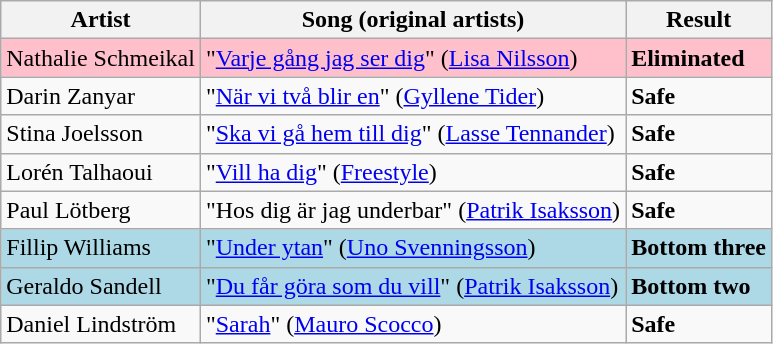<table class=wikitable>
<tr>
<th>Artist</th>
<th>Song (original artists)</th>
<th>Result</th>
</tr>
<tr style="background:pink;">
<td>Nathalie Schmeikal</td>
<td>"<a href='#'>Varje gång jag ser dig</a>" (<a href='#'>Lisa Nilsson</a>)</td>
<td><strong>Eliminated</strong></td>
</tr>
<tr>
<td>Darin Zanyar</td>
<td>"<a href='#'>När vi två blir en</a>" (<a href='#'>Gyllene Tider</a>)</td>
<td><strong>Safe</strong></td>
</tr>
<tr>
<td>Stina Joelsson</td>
<td>"<a href='#'>Ska vi gå hem till dig</a>" (<a href='#'>Lasse Tennander</a>)</td>
<td><strong>Safe</strong></td>
</tr>
<tr>
<td>Lorén Talhaoui</td>
<td>"<a href='#'>Vill ha dig</a>" (<a href='#'>Freestyle</a>)</td>
<td><strong>Safe</strong></td>
</tr>
<tr>
<td>Paul Lötberg</td>
<td>"Hos dig är jag underbar" (<a href='#'>Patrik Isaksson</a>)</td>
<td><strong>Safe</strong></td>
</tr>
<tr style="background:lightblue;">
<td>Fillip Williams</td>
<td>"<a href='#'>Under ytan</a>" (<a href='#'>Uno Svenningsson</a>)</td>
<td><strong>Bottom three</strong></td>
</tr>
<tr style="background:lightblue;">
<td>Geraldo Sandell</td>
<td>"<a href='#'>Du får göra som du vill</a>" (<a href='#'>Patrik Isaksson</a>)</td>
<td><strong>Bottom two</strong></td>
</tr>
<tr>
<td>Daniel Lindström</td>
<td>"<a href='#'>Sarah</a>" (<a href='#'>Mauro Scocco</a>)</td>
<td><strong>Safe</strong></td>
</tr>
</table>
